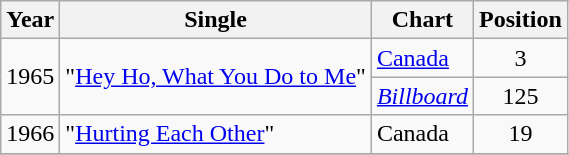<table class="wikitable">
<tr>
<th>Year</th>
<th>Single</th>
<th>Chart</th>
<th>Position</th>
</tr>
<tr>
<td rowspan="2">1965</td>
<td rowspan="2">"<a href='#'>Hey Ho, What You Do to Me</a>"</td>
<td><a href='#'>Canada</a></td>
<td align="center">3</td>
</tr>
<tr>
<td><a href='#'><em>Billboard</em></a></td>
<td align="center">125</td>
</tr>
<tr>
<td rowspan="1">1966</td>
<td rowspan="1">"<a href='#'>Hurting Each Other</a>"</td>
<td>Canada</td>
<td align="center">19</td>
</tr>
<tr>
</tr>
</table>
